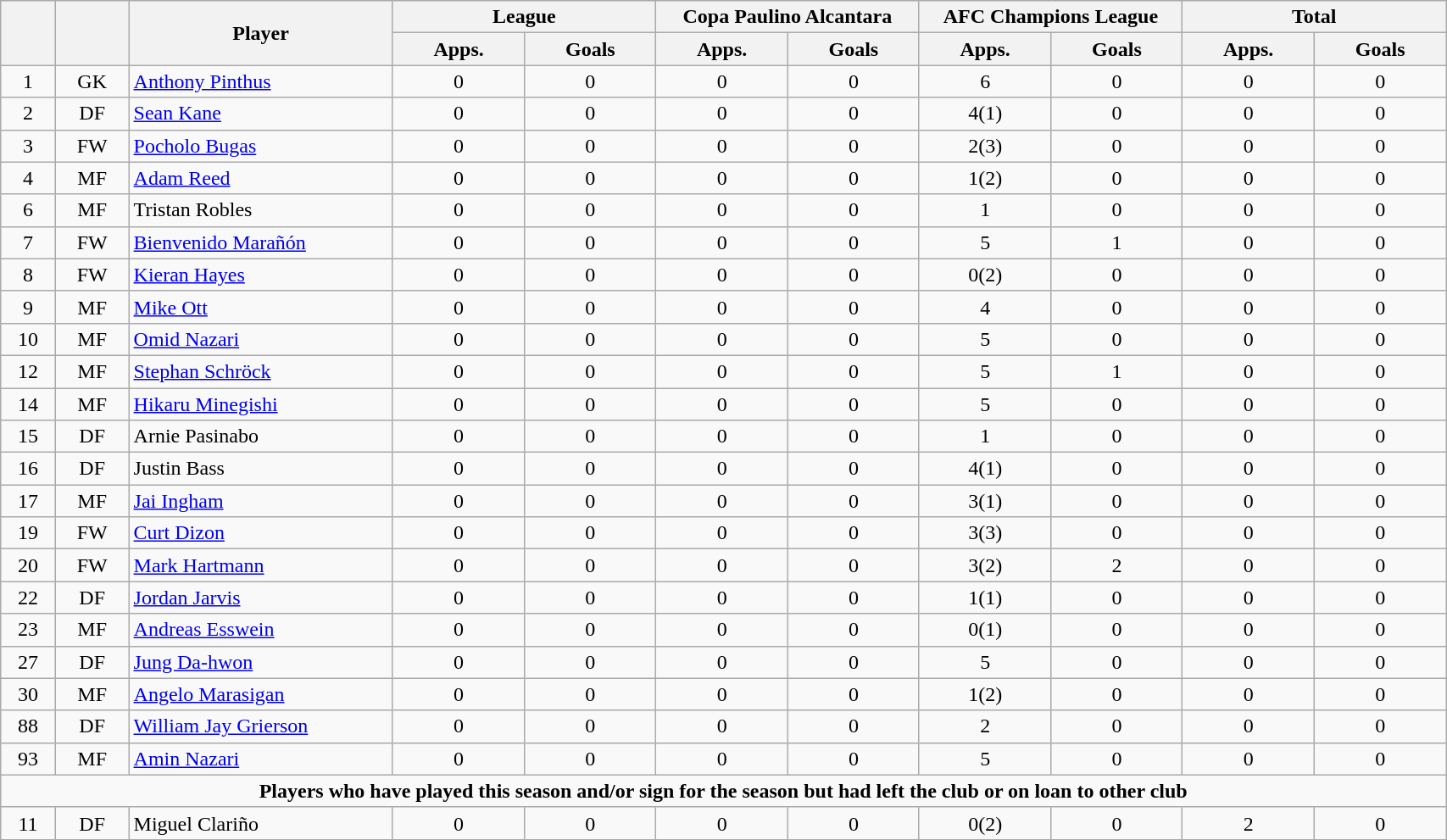<table class="wikitable" style="text-align:center; font-size:100%; width:90%;">
<tr>
<th rowspan=2></th>
<th rowspan=2></th>
<th rowspan=2 width="200">Player</th>
<th colspan=2 width="105">League</th>
<th colspan=2 width="105">Copa Paulino Alcantara</th>
<th colspan=2 width="105">AFC Champions League</th>
<th colspan=2 width="105">Total</th>
</tr>
<tr>
<th>Apps.</th>
<th>Goals</th>
<th>Apps.</th>
<th>Goals</th>
<th>Apps.</th>
<th>Goals</th>
<th>Apps.</th>
<th>Goals</th>
</tr>
<tr>
<td>1</td>
<td>GK</td>
<td align="left"> <a href='#'>Anthony Pinthus</a></td>
<td>0</td>
<td>0</td>
<td>0</td>
<td>0</td>
<td>6</td>
<td>0</td>
<td>0</td>
<td>0</td>
</tr>
<tr>
<td>2</td>
<td>DF</td>
<td align="left"> <a href='#'>Sean Kane</a></td>
<td>0</td>
<td>0</td>
<td>0</td>
<td>0</td>
<td>4(1)</td>
<td>0</td>
<td>0</td>
<td>0</td>
</tr>
<tr>
<td>3</td>
<td>FW</td>
<td align="left"> <a href='#'>Pocholo Bugas</a></td>
<td>0</td>
<td>0</td>
<td>0</td>
<td>0</td>
<td>2(3)</td>
<td>0</td>
<td>0</td>
<td>0</td>
</tr>
<tr>
<td>4</td>
<td>MF</td>
<td align="left"> <a href='#'>Adam Reed</a></td>
<td>0</td>
<td>0</td>
<td>0</td>
<td>0</td>
<td>1(2)</td>
<td>0</td>
<td>0</td>
<td>0</td>
</tr>
<tr>
<td>6</td>
<td>MF</td>
<td align="left"> Tristan Robles</td>
<td>0</td>
<td>0</td>
<td>0</td>
<td>0</td>
<td>1</td>
<td>0</td>
<td>0</td>
<td>0</td>
</tr>
<tr>
<td>7</td>
<td>FW</td>
<td align="left"> <a href='#'>Bienvenido Marañón</a></td>
<td>0</td>
<td>0</td>
<td>0</td>
<td>0</td>
<td>5</td>
<td>1</td>
<td>0</td>
<td>0</td>
</tr>
<tr>
<td>8</td>
<td>FW</td>
<td align="left"> <a href='#'>Kieran Hayes</a></td>
<td>0</td>
<td>0</td>
<td>0</td>
<td>0</td>
<td>0(2)</td>
<td>0</td>
<td>0</td>
<td>0</td>
</tr>
<tr>
<td>9</td>
<td>MF</td>
<td align="left"> <a href='#'>Mike Ott</a></td>
<td>0</td>
<td>0</td>
<td>0</td>
<td>0</td>
<td>4</td>
<td>0</td>
<td>0</td>
<td>0</td>
</tr>
<tr>
<td>10</td>
<td>MF</td>
<td align="left"> <a href='#'>Omid Nazari</a></td>
<td>0</td>
<td>0</td>
<td>0</td>
<td>0</td>
<td>5</td>
<td>0</td>
<td>0</td>
<td>0</td>
</tr>
<tr>
<td>12</td>
<td>MF</td>
<td align="left"> <a href='#'>Stephan Schröck</a></td>
<td>0</td>
<td>0</td>
<td>0</td>
<td>0</td>
<td>5</td>
<td>1</td>
<td>0</td>
<td>0</td>
</tr>
<tr>
<td>14</td>
<td>MF</td>
<td align="left"> <a href='#'>Hikaru Minegishi</a></td>
<td>0</td>
<td>0</td>
<td>0</td>
<td>0</td>
<td>5</td>
<td>0</td>
<td>0</td>
<td>0</td>
</tr>
<tr>
<td>15</td>
<td>DF</td>
<td align="left"> Arnie Pasinabo</td>
<td>0</td>
<td>0</td>
<td>0</td>
<td>0</td>
<td>1</td>
<td>0</td>
<td>0</td>
<td>0</td>
</tr>
<tr>
<td>16</td>
<td>DF</td>
<td align="left"> Justin Bass</td>
<td>0</td>
<td>0</td>
<td>0</td>
<td>0</td>
<td>4(1)</td>
<td>0</td>
<td>0</td>
<td>0</td>
</tr>
<tr>
<td>17</td>
<td>MF</td>
<td align="left"> <a href='#'>Jai Ingham</a></td>
<td>0</td>
<td>0</td>
<td>0</td>
<td>0</td>
<td>3(1)</td>
<td>0</td>
<td>0</td>
<td>0</td>
</tr>
<tr>
<td>19</td>
<td>FW</td>
<td align="left"> <a href='#'>Curt Dizon</a></td>
<td>0</td>
<td>0</td>
<td>0</td>
<td>0</td>
<td>3(3)</td>
<td>0</td>
<td>0</td>
<td>0</td>
</tr>
<tr>
<td>20</td>
<td>FW</td>
<td align="left"> <a href='#'>Mark Hartmann</a></td>
<td>0</td>
<td>0</td>
<td>0</td>
<td>0</td>
<td>3(2)</td>
<td>2</td>
<td>0</td>
<td>0</td>
</tr>
<tr>
<td>22</td>
<td>DF</td>
<td align="left"> <a href='#'>Jordan Jarvis</a></td>
<td>0</td>
<td>0</td>
<td>0</td>
<td>0</td>
<td>1(1)</td>
<td>0</td>
<td>0</td>
<td>0</td>
</tr>
<tr>
<td>23</td>
<td>MF</td>
<td align="left"> <a href='#'>Andreas Esswein</a></td>
<td>0</td>
<td>0</td>
<td>0</td>
<td>0</td>
<td>0(1)</td>
<td>0</td>
<td>0</td>
<td>0</td>
</tr>
<tr>
<td>27</td>
<td>DF</td>
<td align="left"> <a href='#'>Jung Da-hwon</a></td>
<td>0</td>
<td>0</td>
<td>0</td>
<td>0</td>
<td>5</td>
<td>0</td>
<td>0</td>
<td>0</td>
</tr>
<tr>
<td>30</td>
<td>MF</td>
<td align="left"> <a href='#'>Angelo Marasigan</a></td>
<td>0</td>
<td>0</td>
<td>0</td>
<td>0</td>
<td>1(2)</td>
<td>0</td>
<td>0</td>
<td>0</td>
</tr>
<tr>
<td>88</td>
<td>DF</td>
<td align="left"> <a href='#'>William Jay Grierson</a></td>
<td>0</td>
<td>0</td>
<td>0</td>
<td>0</td>
<td>2</td>
<td>0</td>
<td>0</td>
<td>0</td>
</tr>
<tr>
<td>93</td>
<td>MF</td>
<td align="left"> <a href='#'>Amin Nazari</a></td>
<td>0</td>
<td>0</td>
<td>0</td>
<td>0</td>
<td>5</td>
<td>0</td>
<td>0</td>
<td>0</td>
</tr>
<tr>
<td colspan="17"><strong>Players who have played this season and/or sign for the season but had left the club or on loan to other club</strong></td>
</tr>
<tr>
<td>11</td>
<td>DF</td>
<td align="left"> Miguel Clariño</td>
<td>0</td>
<td>0</td>
<td>0</td>
<td>0</td>
<td>0(2)</td>
<td>0</td>
<td>2</td>
<td>0</td>
</tr>
<tr>
</tr>
</table>
